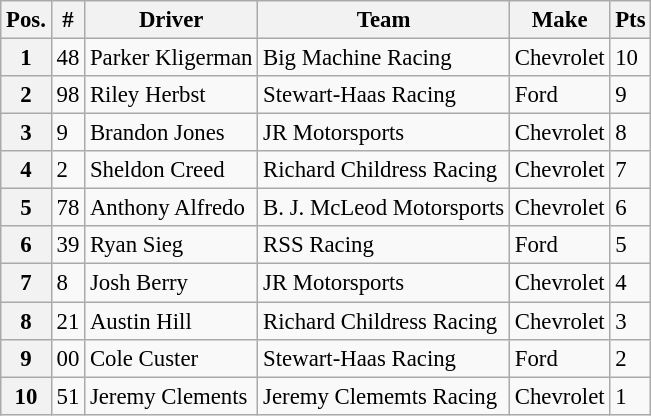<table class="wikitable" style="font-size:95%">
<tr>
<th>Pos.</th>
<th>#</th>
<th>Driver</th>
<th>Team</th>
<th>Make</th>
<th>Pts</th>
</tr>
<tr>
<th>1</th>
<td>48</td>
<td>Parker Kligerman</td>
<td>Big Machine Racing</td>
<td>Chevrolet</td>
<td>10</td>
</tr>
<tr>
<th>2</th>
<td>98</td>
<td>Riley Herbst</td>
<td>Stewart-Haas Racing</td>
<td>Ford</td>
<td>9</td>
</tr>
<tr>
<th>3</th>
<td>9</td>
<td>Brandon Jones</td>
<td>JR Motorsports</td>
<td>Chevrolet</td>
<td>8</td>
</tr>
<tr>
<th>4</th>
<td>2</td>
<td>Sheldon Creed</td>
<td>Richard Childress Racing</td>
<td>Chevrolet</td>
<td>7</td>
</tr>
<tr>
<th>5</th>
<td>78</td>
<td>Anthony Alfredo</td>
<td>B. J. McLeod Motorsports</td>
<td>Chevrolet</td>
<td>6</td>
</tr>
<tr>
<th>6</th>
<td>39</td>
<td>Ryan Sieg</td>
<td>RSS Racing</td>
<td>Ford</td>
<td>5</td>
</tr>
<tr>
<th>7</th>
<td>8</td>
<td>Josh Berry</td>
<td>JR Motorsports</td>
<td>Chevrolet</td>
<td>4</td>
</tr>
<tr>
<th>8</th>
<td>21</td>
<td>Austin Hill</td>
<td>Richard Childress Racing</td>
<td>Chevrolet</td>
<td>3</td>
</tr>
<tr>
<th>9</th>
<td>00</td>
<td>Cole Custer</td>
<td>Stewart-Haas Racing</td>
<td>Ford</td>
<td>2</td>
</tr>
<tr>
<th>10</th>
<td>51</td>
<td>Jeremy Clements</td>
<td>Jeremy Clememts Racing</td>
<td>Chevrolet</td>
<td>1</td>
</tr>
</table>
